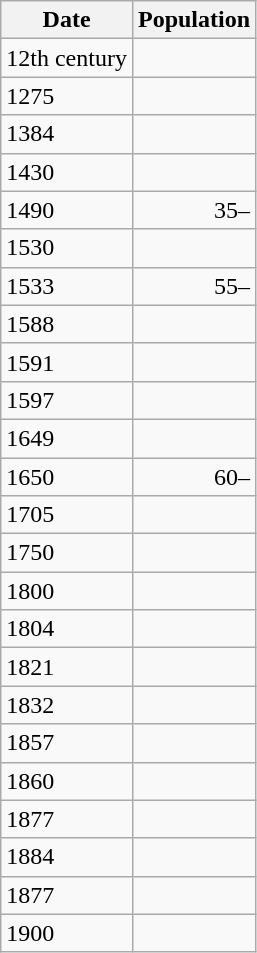<table class="wikitable">
<tr>
<th>Date</th>
<th colspan="2">Population</th>
</tr>
<tr>
<td>12th century</td>
<td align = right></td>
</tr>
<tr>
<td>1275</td>
<td align = right></td>
</tr>
<tr>
<td>1384</td>
<td align = right></td>
</tr>
<tr>
<td>1430</td>
<td align = right></td>
</tr>
<tr>
<td>1490</td>
<td align = right>35–</td>
</tr>
<tr>
<td>1530</td>
<td align = right></td>
</tr>
<tr>
<td>1533</td>
<td align = right>55–</td>
</tr>
<tr>
<td>1588</td>
<td align = right></td>
</tr>
<tr>
<td>1591</td>
<td align = right></td>
</tr>
<tr>
<td>1597</td>
<td align = right></td>
</tr>
<tr>
<td>1649</td>
<td align = right></td>
</tr>
<tr>
<td>1650</td>
<td align = right>60–</td>
</tr>
<tr>
<td>1705</td>
<td align = right></td>
</tr>
<tr>
<td>1750</td>
<td align = right></td>
</tr>
<tr>
<td>1800</td>
<td align = right></td>
</tr>
<tr>
<td>1804</td>
<td align = right></td>
</tr>
<tr>
<td>1821</td>
<td align = right></td>
</tr>
<tr>
<td>1832</td>
<td align = right></td>
</tr>
<tr>
<td>1857</td>
<td align = right></td>
</tr>
<tr>
<td>1860</td>
<td align = right></td>
</tr>
<tr>
<td>1877</td>
<td align = right></td>
</tr>
<tr>
<td>1884</td>
<td align = right></td>
</tr>
<tr>
<td>1877</td>
<td align = right></td>
</tr>
<tr>
<td>1900</td>
<td align = right></td>
</tr>
</table>
